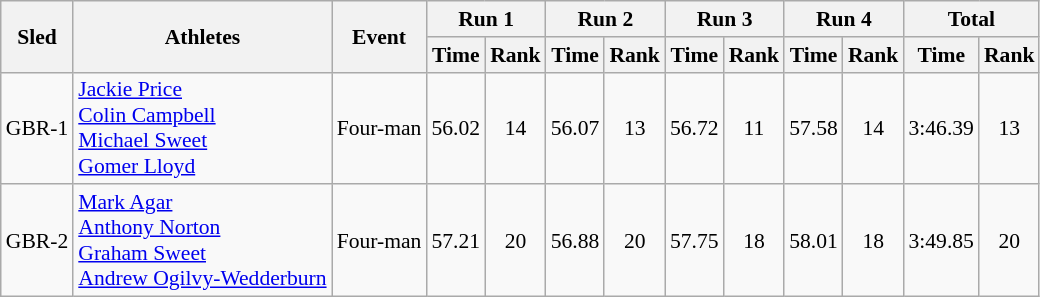<table class="wikitable"  border="1" style="font-size:90%">
<tr>
<th rowspan="2">Sled</th>
<th rowspan="2">Athletes</th>
<th rowspan="2">Event</th>
<th colspan="2">Run 1</th>
<th colspan="2">Run 2</th>
<th colspan="2">Run 3</th>
<th colspan="2">Run 4</th>
<th colspan="2">Total</th>
</tr>
<tr>
<th>Time</th>
<th>Rank</th>
<th>Time</th>
<th>Rank</th>
<th>Time</th>
<th>Rank</th>
<th>Time</th>
<th>Rank</th>
<th>Time</th>
<th>Rank</th>
</tr>
<tr>
<td align="center">GBR-1</td>
<td><a href='#'>Jackie Price</a><br><a href='#'>Colin Campbell</a><br><a href='#'>Michael Sweet</a><br><a href='#'>Gomer Lloyd</a></td>
<td>Four-man</td>
<td align="center">56.02</td>
<td align="center">14</td>
<td align="center">56.07</td>
<td align="center">13</td>
<td align="center">56.72</td>
<td align="center">11</td>
<td align="center">57.58</td>
<td align="center">14</td>
<td align="center">3:46.39</td>
<td align="center">13</td>
</tr>
<tr>
<td align="center">GBR-2</td>
<td><a href='#'>Mark Agar</a><br><a href='#'>Anthony Norton</a><br><a href='#'>Graham Sweet</a><br><a href='#'>Andrew Ogilvy-Wedderburn</a></td>
<td>Four-man</td>
<td align="center">57.21</td>
<td align="center">20</td>
<td align="center">56.88</td>
<td align="center">20</td>
<td align="center">57.75</td>
<td align="center">18</td>
<td align="center">58.01</td>
<td align="center">18</td>
<td align="center">3:49.85</td>
<td align="center">20</td>
</tr>
</table>
